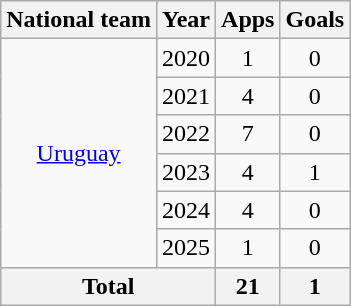<table class="wikitable" style="text-align:center">
<tr>
<th>National team</th>
<th>Year</th>
<th>Apps</th>
<th>Goals</th>
</tr>
<tr>
<td rowspan="6"><a href='#'>Uruguay</a></td>
<td>2020</td>
<td>1</td>
<td>0</td>
</tr>
<tr>
<td>2021</td>
<td>4</td>
<td>0</td>
</tr>
<tr>
<td>2022</td>
<td>7</td>
<td>0</td>
</tr>
<tr>
<td>2023</td>
<td>4</td>
<td>1</td>
</tr>
<tr>
<td>2024</td>
<td>4</td>
<td>0</td>
</tr>
<tr>
<td>2025</td>
<td>1</td>
<td>0</td>
</tr>
<tr>
<th colspan="2">Total</th>
<th>21</th>
<th>1</th>
</tr>
</table>
